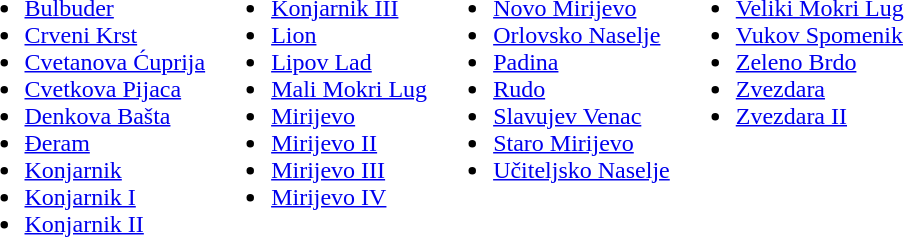<table>
<tr valign=top>
<td><br><ul><li><a href='#'>Bulbuder</a></li><li><a href='#'>Crveni Krst</a></li><li><a href='#'>Cvetanova Ćuprija</a></li><li><a href='#'>Cvetkova Pijaca</a></li><li><a href='#'>Denkova Bašta</a></li><li><a href='#'>Đeram</a></li><li><a href='#'>Konjarnik</a></li><li><a href='#'>Konjarnik I</a></li><li><a href='#'>Konjarnik II</a></li></ul></td>
<td><br><ul><li><a href='#'>Konjarnik III</a></li><li><a href='#'>Lion</a></li><li><a href='#'>Lipov Lad</a></li><li><a href='#'>Mali Mokri Lug</a></li><li><a href='#'>Mirijevo</a></li><li><a href='#'>Mirijevo II</a></li><li><a href='#'>Mirijevo III</a></li><li><a href='#'>Mirijevo IV</a></li></ul></td>
<td><br><ul><li><a href='#'>Novo Mirijevo</a></li><li><a href='#'>Orlovsko Naselje</a></li><li><a href='#'>Padina</a></li><li><a href='#'>Rudo</a></li><li><a href='#'>Slavujev Venac</a></li><li><a href='#'>Staro Mirijevo</a></li><li><a href='#'>Učiteljsko Naselje</a></li></ul></td>
<td><br><ul><li><a href='#'>Veliki Mokri Lug</a></li><li><a href='#'>Vukov Spomenik</a></li><li><a href='#'>Zeleno Brdo</a></li><li><a href='#'>Zvezdara</a></li><li><a href='#'>Zvezdara II</a></li></ul></td>
</tr>
</table>
